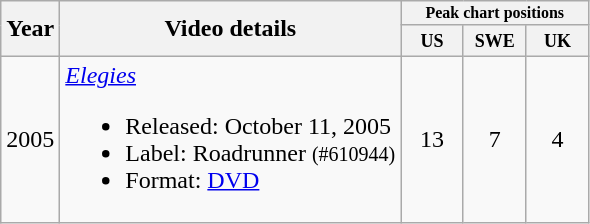<table class="wikitable">
<tr>
<th rowspan="2">Year</th>
<th rowspan="2">Video details</th>
<th colspan="3" style="font-size:8pt;">Peak chart positions</th>
</tr>
<tr>
<th style="width:3em;font-size:75%;">US<br></th>
<th style="width:3em;font-size:75%;">SWE<br></th>
<th style="width:3em;font-size:75%;">UK<br></th>
</tr>
<tr>
<td>2005</td>
<td><em><a href='#'>Elegies</a></em><br><ul><li>Released: October 11, 2005</li><li>Label: Roadrunner <small>(#610944)</small></li><li>Format: <a href='#'>DVD</a></li></ul></td>
<td style="text-align:center;">13</td>
<td style="text-align:center;">7</td>
<td style="text-align:center;">4</td>
</tr>
</table>
